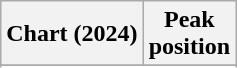<table class="wikitable sortable plainrowheaders" style="text-align:center">
<tr>
<th scope="col">Chart (2024)</th>
<th scope="col">Peak<br>position</th>
</tr>
<tr>
</tr>
<tr>
</tr>
<tr>
</tr>
<tr>
</tr>
<tr>
</tr>
<tr>
</tr>
<tr>
</tr>
<tr>
</tr>
</table>
